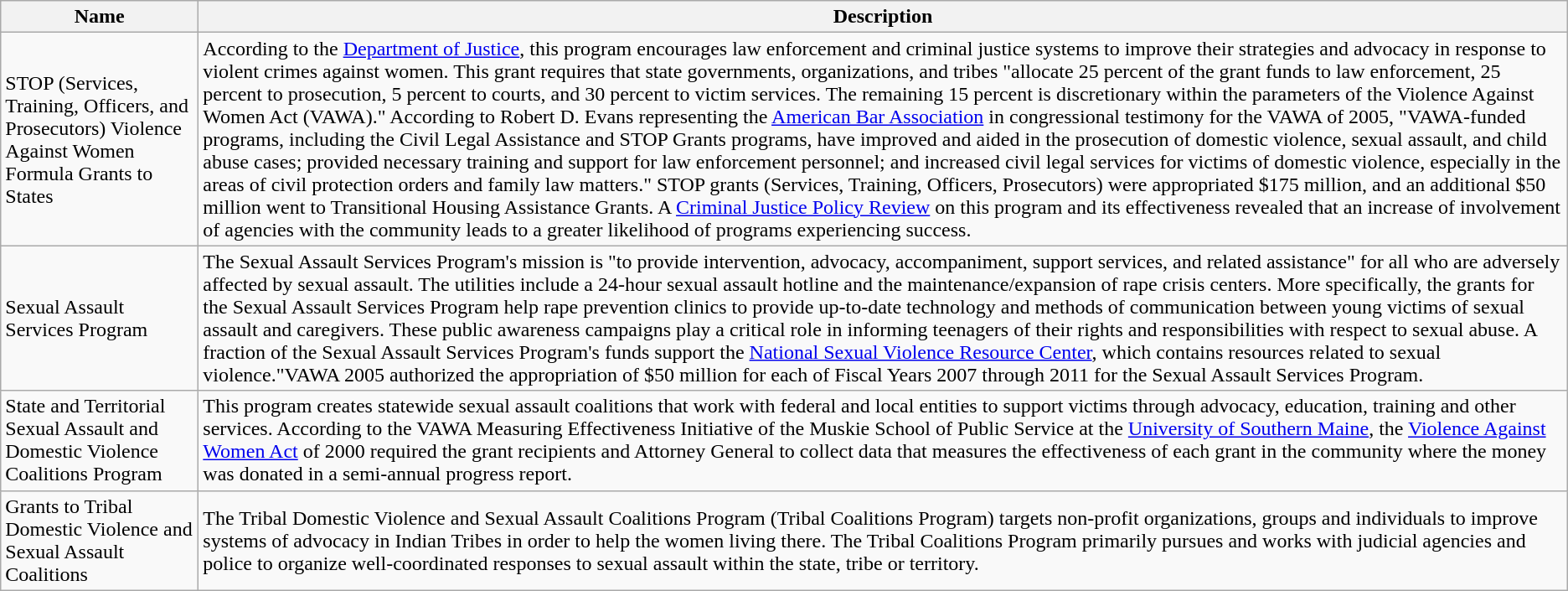<table class="wikitable sortable">
<tr>
<th width="150">Name</th>
<th class="unsortable">Description</th>
</tr>
<tr>
<td>STOP (Services, Training, Officers, and Prosecutors) Violence Against Women Formula Grants to States</td>
<td>According to the <a href='#'>Department of Justice</a>, this program encourages law enforcement and criminal justice systems to improve their strategies and advocacy in response to violent crimes against women. This grant requires that state governments, organizations, and tribes "allocate 25 percent of the grant funds to law enforcement, 25 percent to prosecution, 5 percent to courts, and 30 percent to victim services. The remaining 15 percent is discretionary within the parameters of the Violence Against Women Act (VAWA)." According to Robert D. Evans representing the <a href='#'>American Bar Association</a> in congressional testimony for the VAWA of 2005, "VAWA-funded programs, including the Civil Legal Assistance and STOP Grants programs, have improved and aided in the prosecution of domestic violence, sexual assault, and child abuse cases; provided necessary training and support for law enforcement personnel; and increased civil legal services for victims of domestic violence, especially in the areas of civil protection orders and family law matters." STOP grants (Services, Training, Officers, Prosecutors) were appropriated $175 million, and an additional $50 million went to Transitional Housing Assistance Grants. A <a href='#'>Criminal Justice Policy Review</a> on this program and its effectiveness revealed that an increase of involvement of agencies with the community leads to a greater likelihood of programs experiencing success.</td>
</tr>
<tr>
<td>Sexual Assault Services Program</td>
<td>The Sexual Assault Services Program's mission is "to provide intervention, advocacy, accompaniment, support services, and related assistance" for all who are adversely affected by sexual assault.  The utilities include a 24-hour sexual assault hotline and the maintenance/expansion of rape crisis centers. More specifically, the grants for the Sexual Assault Services Program help rape prevention clinics to provide up-to-date technology and methods of communication between young victims of sexual assault and caregivers. These public awareness campaigns play a critical role in informing teenagers of their rights and responsibilities with respect to sexual abuse. A fraction of the Sexual Assault Services Program's funds support the <a href='#'>National Sexual Violence Resource Center</a>, which contains resources related to sexual violence."VAWA 2005 authorized the appropriation of $50 million for each of Fiscal Years 2007 through 2011 for the Sexual Assault Services Program.</td>
</tr>
<tr>
<td>State and Territorial Sexual Assault and Domestic Violence Coalitions Program</td>
<td>This program creates statewide sexual assault coalitions that work with federal and local entities to support victims through advocacy, education, training and other services. According to the VAWA Measuring Effectiveness Initiative of the Muskie School of Public Service at the <a href='#'>University of Southern Maine</a>, the <a href='#'>Violence Against Women Act</a> of 2000 required the grant recipients and Attorney General to collect data that measures the effectiveness of each grant in the community where the money was donated in a semi-annual progress report.</td>
</tr>
<tr>
<td>Grants to Tribal Domestic Violence and Sexual Assault Coalitions</td>
<td>The Tribal Domestic Violence and Sexual Assault Coalitions Program (Tribal Coalitions Program) targets non-profit organizations, groups and individuals to improve systems of advocacy in Indian Tribes in order to help the women living there. The Tribal Coalitions Program primarily pursues and works with judicial agencies and police to organize well-coordinated responses to sexual assault within the state, tribe or territory.</td>
</tr>
</table>
